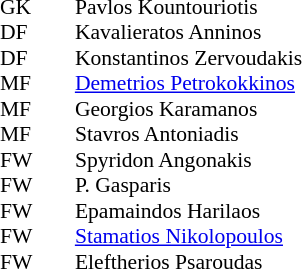<table style="font-size:90%; margin:0.2em auto;" cellspacing="0" cellpadding="0">
<tr>
<th width="25"></th>
<th width="25"></th>
</tr>
<tr>
<td>GK</td>
<td></td>
<td> Pavlos Kountouriotis</td>
</tr>
<tr>
<td>DF</td>
<td></td>
<td> Kavalieratos Anninos</td>
</tr>
<tr>
<td>DF</td>
<td></td>
<td> Konstantinos Zervoudakis</td>
</tr>
<tr>
<td>MF</td>
<td></td>
<td> <a href='#'>Demetrios Petrokokkinos</a></td>
</tr>
<tr>
<td>MF</td>
<td></td>
<td> Georgios Karamanos</td>
</tr>
<tr>
<td>MF</td>
<td></td>
<td> Stavros Antoniadis</td>
</tr>
<tr>
<td>FW</td>
<td></td>
<td> Spyridon Angonakis</td>
</tr>
<tr>
<td>FW</td>
<td></td>
<td> P. Gasparis</td>
</tr>
<tr>
<td>FW</td>
<td></td>
<td> Epamaindos Harilaos</td>
</tr>
<tr>
<td>FW</td>
<td></td>
<td> <a href='#'>Stamatios Nikolopoulos</a></td>
</tr>
<tr>
<td>FW</td>
<td></td>
<td> Eleftherios Psaroudas</td>
</tr>
<tr>
</tr>
</table>
